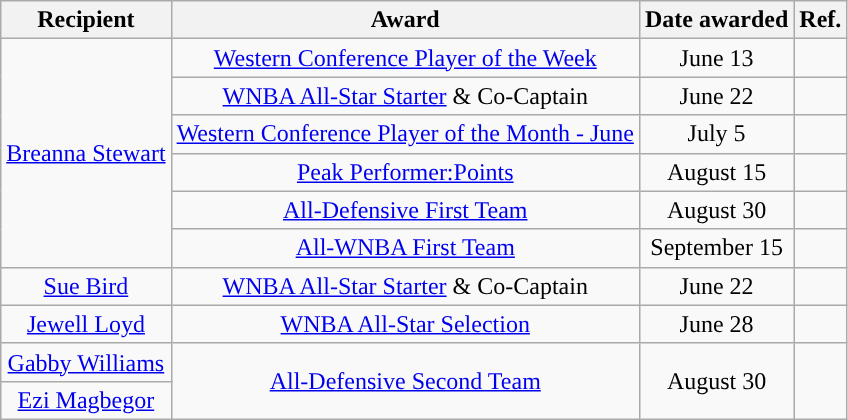<table class="wikitable sortable sortable" style="text-align: center">
<tr>
<th>Recipient</th>
<th>Award</th>
<th>Date awarded</th>
<th>Ref.</th>
</tr>
<tr>
<td rowspan=6><a href='#'>Breanna Stewart</a></td>
<td><a href='#'>Western Conference Player of the Week</a></td>
<td>June 13</td>
<td></td>
</tr>
<tr>
<td><a href='#'>WNBA All-Star Starter</a> & Co-Captain</td>
<td>June 22</td>
<td><br></td>
</tr>
<tr>
<td><a href='#'>Western Conference Player of the Month - June</a></td>
<td>July 5</td>
<td></td>
</tr>
<tr>
<td><a href='#'>Peak Performer:Points</a></td>
<td>August 15</td>
<td></td>
</tr>
<tr>
<td><a href='#'>All-Defensive First Team</a></td>
<td>August 30</td>
<td></td>
</tr>
<tr>
<td><a href='#'>All-WNBA First Team</a></td>
<td>September 15</td>
<td></td>
</tr>
<tr>
<td><a href='#'>Sue Bird</a></td>
<td><a href='#'>WNBA All-Star Starter</a> & Co-Captain</td>
<td>June 22</td>
<td><br></td>
</tr>
<tr>
<td><a href='#'>Jewell Loyd</a></td>
<td><a href='#'>WNBA All-Star Selection</a></td>
<td>June 28</td>
<td></td>
</tr>
<tr>
<td><a href='#'>Gabby Williams</a></td>
<td rowspan=2><a href='#'>All-Defensive Second Team</a></td>
<td rowspan=2>August 30</td>
<td rowspan=2></td>
</tr>
<tr>
<td><a href='#'>Ezi Magbegor</a></td>
</tr>
</table>
